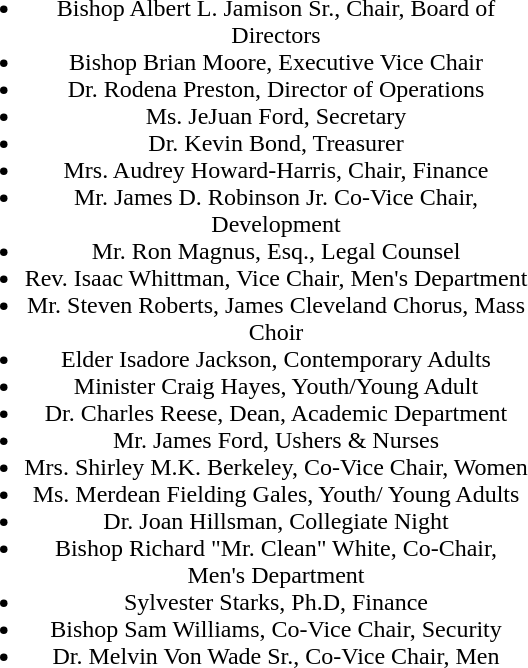<table class="toccolours collapsible autocollapse" cellspacing="3px" style="width: 24em; float: left; margin: 0 0 1em 1em; text-align:center;">
<tr>
<td><br><ul><li>Bishop Albert L. Jamison Sr., Chair, Board of Directors</li><li>Bishop Brian Moore, Executive Vice Chair</li><li>Dr. Rodena Preston, Director of Operations</li><li>Ms. JeJuan Ford, Secretary</li><li>Dr. Kevin Bond, Treasurer</li><li>Mrs. Audrey Howard-Harris, Chair, Finance</li><li>Mr. James D. Robinson Jr. Co-Vice Chair, Development</li><li>Mr. Ron Magnus, Esq., Legal Counsel</li><li>Rev. Isaac Whittman, Vice Chair, Men's Department</li><li>Mr. Steven Roberts, James Cleveland Chorus, Mass Choir</li><li>Elder Isadore Jackson, Contemporary Adults</li><li>Minister Craig Hayes, Youth/Young Adult</li><li>Dr. Charles Reese, Dean, Academic Department</li><li>Mr. James Ford, Ushers & Nurses</li><li>Mrs. Shirley M.K. Berkeley, Co-Vice Chair, Women</li><li>Ms. Merdean Fielding Gales, Youth/ Young Adults</li><li>Dr. Joan Hillsman, Collegiate Night</li><li>Bishop Richard "Mr. Clean" White, Co-Chair, Men's Department</li><li>Sylvester Starks, Ph.D, Finance</li><li>Bishop Sam Williams, Co-Vice Chair, Security</li><li>Dr. Melvin Von Wade Sr., Co-Vice Chair, Men</li></ul></td>
</tr>
</table>
